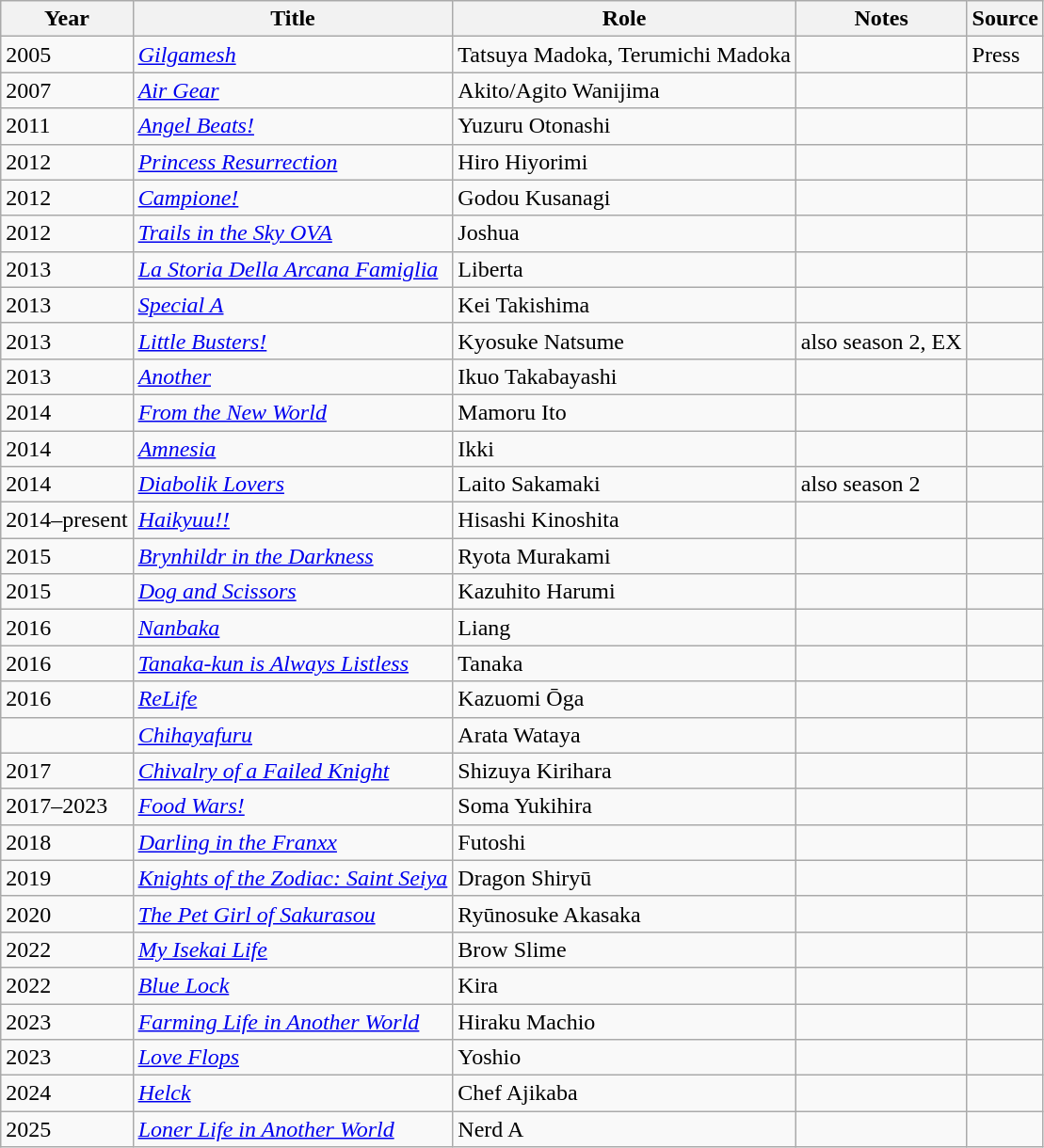<table class="wikitable sortable plainrowheaders">
<tr>
<th>Year</th>
<th>Title</th>
<th>Role</th>
<th class="unsortable">Notes</th>
<th class="unsortable">Source</th>
</tr>
<tr>
<td>2005</td>
<td><a href='#'><em>Gilgamesh</em></a></td>
<td>Tatsuya Madoka, Terumichi Madoka</td>
<td></td>
<td>Press</td>
</tr>
<tr>
<td>2007</td>
<td><em><a href='#'>Air Gear</a></em></td>
<td>Akito/Agito Wanijima</td>
<td></td>
<td></td>
</tr>
<tr>
<td>2011</td>
<td><em><a href='#'>Angel Beats!</a></em></td>
<td>Yuzuru Otonashi</td>
<td></td>
<td></td>
</tr>
<tr>
<td>2012</td>
<td><em><a href='#'>Princess Resurrection</a></em></td>
<td>Hiro Hiyorimi</td>
<td></td>
<td></td>
</tr>
<tr>
<td>2012</td>
<td><em><a href='#'>Campione!</a></em></td>
<td>Godou Kusanagi</td>
<td></td>
<td></td>
</tr>
<tr>
<td>2012</td>
<td><em><a href='#'>Trails in the Sky OVA</a></em></td>
<td>Joshua</td>
<td></td>
<td></td>
</tr>
<tr>
<td>2013</td>
<td><a href='#'><em>La Storia Della Arcana Famiglia</em></a></td>
<td>Liberta</td>
<td></td>
<td></td>
</tr>
<tr>
<td>2013</td>
<td><em><a href='#'>Special A</a></em></td>
<td>Kei Takishima</td>
<td></td>
<td></td>
</tr>
<tr>
<td>2013</td>
<td><em><a href='#'>Little Busters!</a></em></td>
<td>Kyosuke Natsume</td>
<td>also season 2, EX</td>
<td></td>
</tr>
<tr>
<td>2013</td>
<td><a href='#'><em>Another</em></a></td>
<td>Ikuo Takabayashi</td>
<td></td>
<td></td>
</tr>
<tr>
<td>2014</td>
<td><a href='#'><em>From the New World</em></a></td>
<td>Mamoru Ito</td>
<td></td>
<td></td>
</tr>
<tr>
<td>2014</td>
<td><a href='#'><em>Amnesia</em></a></td>
<td>Ikki</td>
<td></td>
<td></td>
</tr>
<tr>
<td>2014</td>
<td><em><a href='#'>Diabolik Lovers</a></em></td>
<td>Laito Sakamaki</td>
<td>also season 2</td>
<td></td>
</tr>
<tr>
<td>2014–present</td>
<td><a href='#'><em>Haikyuu!!</em></a></td>
<td>Hisashi Kinoshita</td>
<td></td>
<td></td>
</tr>
<tr>
<td>2015</td>
<td><em><a href='#'>Brynhildr in the Darkness</a></em></td>
<td>Ryota Murakami</td>
<td></td>
<td></td>
</tr>
<tr>
<td>2015</td>
<td><em><a href='#'>Dog and Scissors</a></em></td>
<td>Kazuhito Harumi</td>
<td></td>
<td></td>
</tr>
<tr>
<td>2016</td>
<td><em><a href='#'>Nanbaka</a></em></td>
<td>Liang</td>
<td></td>
<td></td>
</tr>
<tr>
<td>2016</td>
<td><em><a href='#'>Tanaka-kun is Always Listless</a> </em></td>
<td>Tanaka</td>
<td></td>
<td></td>
</tr>
<tr>
<td>2016</td>
<td><a href='#'><em>ReLife</em></a></td>
<td>Kazuomi Ōga</td>
<td></td>
<td></td>
</tr>
<tr>
<td></td>
<td><em><a href='#'>Chihayafuru</a></em></td>
<td>Arata Wataya</td>
<td></td>
<td></td>
</tr>
<tr>
<td>2017</td>
<td><em><a href='#'>Chivalry of a Failed Knight</a></em></td>
<td>Shizuya Kirihara</td>
<td></td>
<td></td>
</tr>
<tr>
<td>2017–2023</td>
<td><a href='#'><em>Food Wars!</em></a></td>
<td>Soma Yukihira</td>
<td></td>
<td></td>
</tr>
<tr>
<td>2018</td>
<td><em><a href='#'>Darling in the Franxx</a></em></td>
<td>Futoshi</td>
<td></td>
<td></td>
</tr>
<tr>
<td>2019</td>
<td><em><a href='#'>Knights of the Zodiac: Saint Seiya</a></em></td>
<td>Dragon Shiryū</td>
<td></td>
<td></td>
</tr>
<tr>
<td>2020</td>
<td><em><a href='#'>The Pet Girl of Sakurasou</a></em></td>
<td>Ryūnosuke Akasaka</td>
<td></td>
<td></td>
</tr>
<tr>
<td>2022</td>
<td><em><a href='#'>My Isekai Life</a></em></td>
<td>Brow Slime</td>
<td></td>
<td></td>
</tr>
<tr>
<td>2022</td>
<td><em><a href='#'>Blue Lock</a></em></td>
<td>Kira</td>
<td></td>
<td></td>
</tr>
<tr>
<td>2023</td>
<td><em><a href='#'>Farming Life in Another World</a></em></td>
<td>Hiraku Machio</td>
<td></td>
<td></td>
</tr>
<tr>
<td>2023</td>
<td><em><a href='#'>Love Flops</a></em></td>
<td>Yoshio</td>
<td></td>
<td></td>
</tr>
<tr>
<td>2024</td>
<td><a href='#'><em>Helck</em></a></td>
<td>Chef Ajikaba</td>
<td></td>
<td></td>
</tr>
<tr>
<td>2025</td>
<td><em><a href='#'>Loner Life in Another World</a></em></td>
<td>Nerd A</td>
<td></td>
<td></td>
</tr>
</table>
